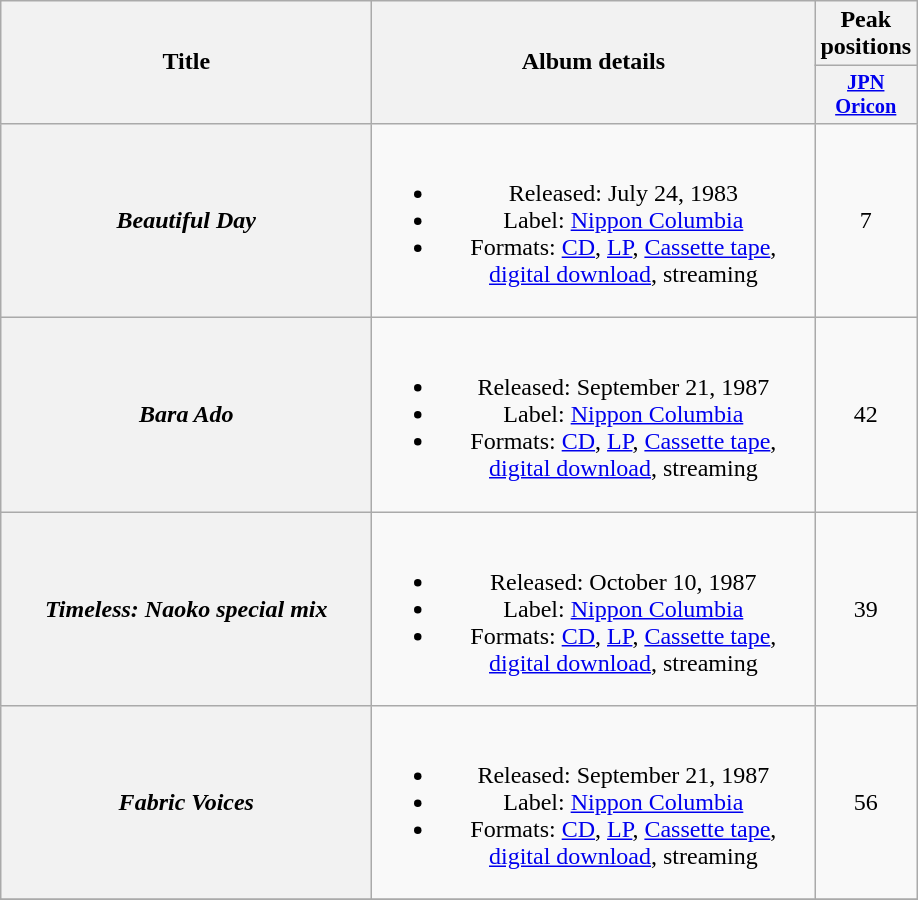<table class="wikitable plainrowheaders" style="text-align:center;">
<tr>
<th style="width:15em;" rowspan="2">Title</th>
<th style="width:18em;" rowspan="2">Album details</th>
<th colspan="1">Peak positions</th>
</tr>
<tr>
<th style="width:3em;font-size:85%"><a href='#'>JPN<br>Oricon</a><br></th>
</tr>
<tr>
<th scope="row"><em>Beautiful Day</em></th>
<td><br><ul><li>Released: July 24, 1983</li><li>Label: <a href='#'>Nippon Columbia</a></li><li>Formats: <a href='#'>CD</a>, <a href='#'>LP</a>, <a href='#'>Cassette tape</a>, <a href='#'>digital download</a>, streaming</li></ul></td>
<td>7</td>
</tr>
<tr>
<th scope="row"><em>Bara Ado</em></th>
<td><br><ul><li>Released: September 21, 1987</li><li>Label: <a href='#'>Nippon Columbia</a></li><li>Formats: <a href='#'>CD</a>, <a href='#'>LP</a>, <a href='#'>Cassette tape</a>, <a href='#'>digital download</a>, streaming</li></ul></td>
<td>42</td>
</tr>
<tr>
<th scope="row"><em>Timeless: Naoko special mix</em></th>
<td><br><ul><li>Released: October 10, 1987</li><li>Label: <a href='#'>Nippon Columbia</a></li><li>Formats: <a href='#'>CD</a>, <a href='#'>LP</a>, <a href='#'>Cassette tape</a>, <a href='#'>digital download</a>, streaming</li></ul></td>
<td>39</td>
</tr>
<tr>
<th scope="row"><em>Fabric Voices</em></th>
<td><br><ul><li>Released: September 21, 1987</li><li>Label: <a href='#'>Nippon Columbia</a></li><li>Formats: <a href='#'>CD</a>, <a href='#'>LP</a>, <a href='#'>Cassette tape</a>, <a href='#'>digital download</a>, streaming</li></ul></td>
<td>56</td>
</tr>
<tr>
</tr>
</table>
